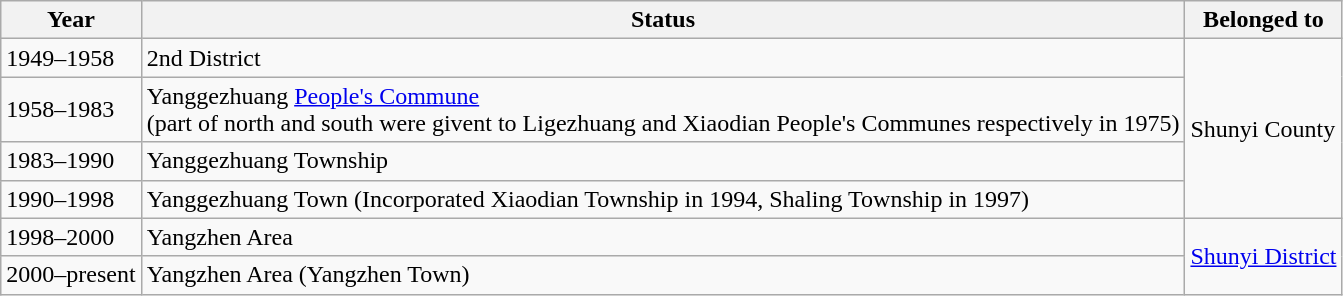<table class="wikitable">
<tr>
<th>Year</th>
<th>Status</th>
<th>Belonged to</th>
</tr>
<tr>
<td>1949–1958</td>
<td>2nd District</td>
<td rowspan="4">Shunyi County</td>
</tr>
<tr>
<td>1958–1983</td>
<td>Yanggezhuang <a href='#'>People's Commune</a><br>(part of north and south were givent to Ligezhuang and Xiaodian People's Communes respectively in 1975)</td>
</tr>
<tr>
<td>1983–1990</td>
<td>Yanggezhuang Township</td>
</tr>
<tr>
<td>1990–1998</td>
<td>Yanggezhuang Town (Incorporated Xiaodian Township in 1994, Shaling Township in 1997)</td>
</tr>
<tr>
<td>1998–2000</td>
<td>Yangzhen Area</td>
<td rowspan="2"><a href='#'>Shunyi District</a></td>
</tr>
<tr>
<td>2000–present</td>
<td>Yangzhen Area (Yangzhen Town)</td>
</tr>
</table>
